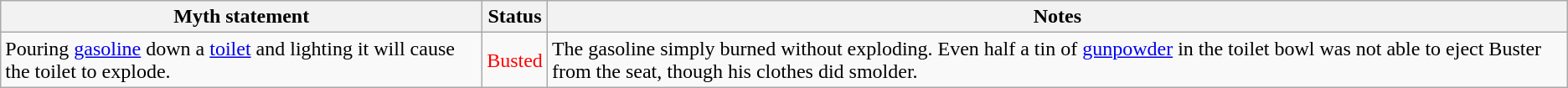<table class="wikitable">
<tr>
<th>Myth statement</th>
<th>Status</th>
<th>Notes</th>
</tr>
<tr>
<td>Pouring <a href='#'>gasoline</a> down a <a href='#'>toilet</a> and lighting it will cause the toilet to explode.</td>
<td style="color:red">Busted</td>
<td>The gasoline simply burned without exploding. Even half a tin of <a href='#'>gunpowder</a> in the toilet bowl was not able to eject Buster from the seat, though his clothes did smolder.</td>
</tr>
</table>
